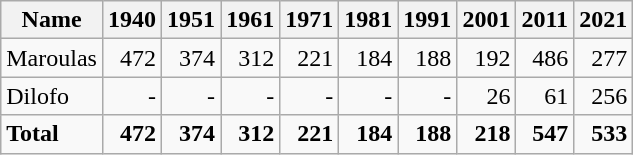<table class="wikitable sortable">
<tr class="hintergrundfarbe5">
<th>Name</th>
<th>1940</th>
<th>1951</th>
<th>1961</th>
<th>1971</th>
<th>1981</th>
<th>1991</th>
<th>2001</th>
<th>2011</th>
<th>2021</th>
</tr>
<tr>
<td>Maroulas</td>
<td style="text-align:right">472</td>
<td style="text-align:right">374</td>
<td style="text-align:right">312</td>
<td style="text-align:right">221</td>
<td style="text-align:right">184</td>
<td style="text-align:right">188</td>
<td style="text-align:right">192</td>
<td style="text-align:right">486</td>
<td style="text-align:right">277</td>
</tr>
<tr>
<td>Dilofo</td>
<td style="text-align:right">-</td>
<td style="text-align:right">-</td>
<td style="text-align:right">-</td>
<td style="text-align:right">-</td>
<td style="text-align:right">-</td>
<td style="text-align:right">-</td>
<td style="text-align:right">26</td>
<td style="text-align:right">61</td>
<td style="text-align:right">256</td>
</tr>
<tr class="sortbottom">
<td><strong>Total</strong></td>
<td style="text-align:right"><strong>472</strong></td>
<td style="text-align:right"><strong>374</strong></td>
<td style="text-align:right"><strong>312</strong></td>
<td style="text-align:right"><strong>221</strong></td>
<td style="text-align:right"><strong>184</strong></td>
<td style="text-align:right"><strong>188</strong></td>
<td style="text-align:right"><strong>218</strong></td>
<td style="text-align:right"><strong>547</strong></td>
<td style="text-align:right"><strong>533</strong></td>
</tr>
</table>
